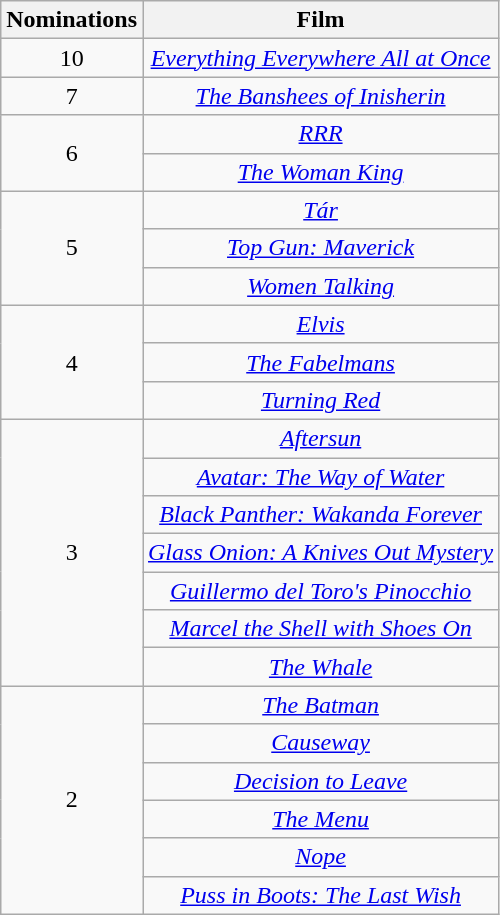<table class="wikitable" rowspan="2" style="text-align:center" background: #f6e39c;>
<tr>
<th scope="col" style="width:55px;">Nominations</th>
<th scope="col" style="text-align:center;">Film</th>
</tr>
<tr>
<td rowspan="1" style="text-align:center">10</td>
<td><em><a href='#'>Everything Everywhere All at Once</a></em></td>
</tr>
<tr>
<td rowspan="1" style="text-align:center">7</td>
<td><em><a href='#'>The Banshees of Inisherin</a></em></td>
</tr>
<tr>
<td rowspan="2" style="text-align:center">6</td>
<td><em><a href='#'>RRR</a></em></td>
</tr>
<tr>
<td><em><a href='#'>The Woman King</a></em></td>
</tr>
<tr>
<td rowspan="3" style="text-align:center">5</td>
<td><em><a href='#'>Tár</a></em></td>
</tr>
<tr>
<td><em><a href='#'>Top Gun: Maverick</a></em></td>
</tr>
<tr>
<td><em><a href='#'>Women Talking</a></em></td>
</tr>
<tr>
<td rowspan="3" style="text-align:center">4</td>
<td><em><a href='#'>Elvis</a></em></td>
</tr>
<tr>
<td><em><a href='#'>The Fabelmans</a></em></td>
</tr>
<tr>
<td><em><a href='#'>Turning Red</a></em></td>
</tr>
<tr>
<td rowspan="7" style="text-align:center">3</td>
<td><em><a href='#'>Aftersun</a></em></td>
</tr>
<tr>
<td><em><a href='#'>Avatar: The Way of Water</a></em></td>
</tr>
<tr>
<td><em><a href='#'>Black Panther: Wakanda Forever</a></em></td>
</tr>
<tr>
<td><em><a href='#'>Glass Onion: A Knives Out Mystery</a></em></td>
</tr>
<tr>
<td><em><a href='#'>Guillermo del Toro's Pinocchio</a></em></td>
</tr>
<tr>
<td><em><a href='#'>Marcel the Shell with Shoes On</a></em></td>
</tr>
<tr>
<td><em><a href='#'>The Whale</a></em></td>
</tr>
<tr>
<td rowspan="6" style="text-align:center">2</td>
<td><em><a href='#'>The Batman</a></em></td>
</tr>
<tr>
<td><em><a href='#'>Causeway</a></em></td>
</tr>
<tr>
<td><em><a href='#'>Decision to Leave</a></em></td>
</tr>
<tr>
<td><em><a href='#'>The Menu</a></em></td>
</tr>
<tr>
<td><em><a href='#'>Nope</a></em></td>
</tr>
<tr>
<td><em><a href='#'>Puss in Boots: The Last Wish</a></em></td>
</tr>
</table>
